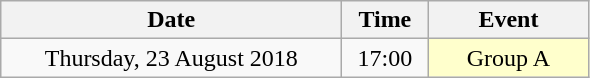<table class="wikitable" style="text-align:center;">
<tr>
<th width="220">Date</th>
<th width="50">Time</th>
<th width="100">Event</th>
</tr>
<tr>
<td>Thursday, 23 August 2018</td>
<td>17:00</td>
<td bgcolor="#ffffcc">Group A</td>
</tr>
</table>
